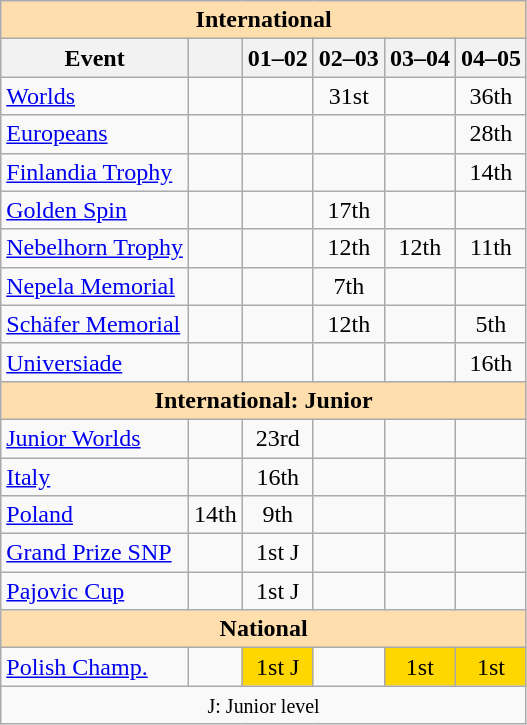<table class="wikitable" style="text-align:center">
<tr>
<th style="background-color: #ffdead; " colspan=6 align=center>International</th>
</tr>
<tr>
<th>Event</th>
<th></th>
<th>01–02</th>
<th>02–03</th>
<th>03–04</th>
<th>04–05</th>
</tr>
<tr>
<td align=left><a href='#'>Worlds</a></td>
<td></td>
<td></td>
<td>31st</td>
<td></td>
<td>36th</td>
</tr>
<tr>
<td align=left><a href='#'>Europeans</a></td>
<td></td>
<td></td>
<td></td>
<td></td>
<td>28th</td>
</tr>
<tr>
<td align=left><a href='#'>Finlandia Trophy</a></td>
<td></td>
<td></td>
<td></td>
<td></td>
<td>14th</td>
</tr>
<tr>
<td align=left><a href='#'>Golden Spin</a></td>
<td></td>
<td></td>
<td>17th</td>
<td></td>
<td></td>
</tr>
<tr>
<td align=left><a href='#'>Nebelhorn Trophy</a></td>
<td></td>
<td></td>
<td>12th</td>
<td>12th</td>
<td>11th</td>
</tr>
<tr>
<td align=left><a href='#'>Nepela Memorial</a></td>
<td></td>
<td></td>
<td>7th</td>
<td></td>
<td></td>
</tr>
<tr>
<td align=left><a href='#'>Schäfer Memorial</a></td>
<td></td>
<td></td>
<td>12th</td>
<td></td>
<td>5th</td>
</tr>
<tr>
<td align=left><a href='#'>Universiade</a></td>
<td></td>
<td></td>
<td></td>
<td></td>
<td>16th</td>
</tr>
<tr>
<th style="background-color: #ffdead; " colspan=6 align=center>International: Junior</th>
</tr>
<tr>
<td align=left><a href='#'>Junior Worlds</a></td>
<td></td>
<td>23rd</td>
<td></td>
<td></td>
<td></td>
</tr>
<tr>
<td align=left> <a href='#'>Italy</a></td>
<td></td>
<td>16th</td>
<td></td>
<td></td>
<td></td>
</tr>
<tr>
<td align=left> <a href='#'>Poland</a></td>
<td>14th</td>
<td>9th</td>
<td></td>
<td></td>
<td></td>
</tr>
<tr>
<td align=left><a href='#'>Grand Prize SNP</a></td>
<td></td>
<td bcolor=gold>1st J</td>
<td></td>
<td></td>
<td></td>
</tr>
<tr>
<td align=left><a href='#'>Pajovic Cup</a></td>
<td></td>
<td bcolor=gold>1st J</td>
<td></td>
<td></td>
<td></td>
</tr>
<tr>
<th style="background-color: #ffdead; " colspan=6 align=center>National</th>
</tr>
<tr>
<td align=left><a href='#'>Polish Champ.</a></td>
<td></td>
<td bgcolor=gold>1st J</td>
<td></td>
<td bgcolor=gold>1st</td>
<td bgcolor=gold>1st</td>
</tr>
<tr>
<td colspan=6 align=center><small> J: Junior level </small></td>
</tr>
</table>
